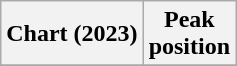<table class="wikitable sortable plainrowheaders" style="text-align:center">
<tr>
<th scope="col">Chart (2023)</th>
<th scope="col">Peak<br>position</th>
</tr>
<tr>
</tr>
</table>
